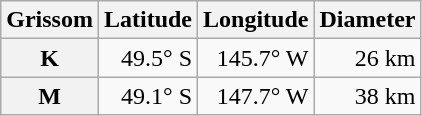<table class="wikitable" style="text-align: right;">
<tr>
<th scope="col">Grissom</th>
<th scope="col">Latitude</th>
<th scope="col">Longitude</th>
<th scope="col">Diameter</th>
</tr>
<tr>
<th scope="row">K</th>
<td>49.5° S</td>
<td>145.7° W</td>
<td>26 km</td>
</tr>
<tr>
<th scope="row">M</th>
<td>49.1° S</td>
<td>147.7° W</td>
<td>38 km</td>
</tr>
</table>
